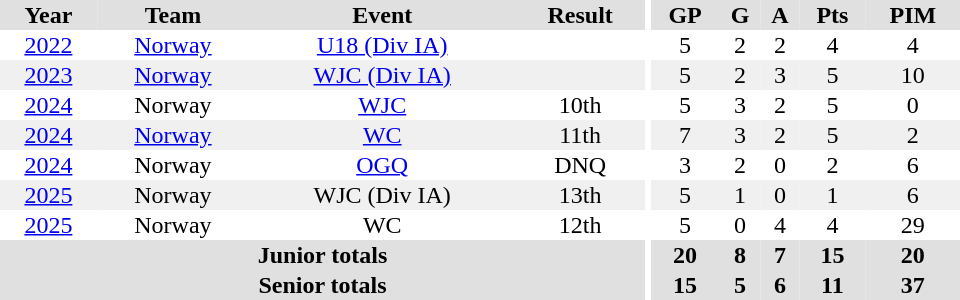<table border="0" cellpadding="1" cellspacing="0" ID="Table3" style="text-align:center; width:40em;">
<tr bgcolor="#e0e0e0">
<th>Year</th>
<th>Team</th>
<th>Event</th>
<th>Result</th>
<th rowspan="104" bgcolor="#ffffff"></th>
<th>GP</th>
<th>G</th>
<th>A</th>
<th>Pts</th>
<th>PIM</th>
</tr>
<tr>
<td><a href='#'>2022</a></td>
<td><a href='#'>Norway</a></td>
<td><a href='#'>U18 (Div IA)</a></td>
<td></td>
<td>5</td>
<td>2</td>
<td>2</td>
<td>4</td>
<td>4</td>
</tr>
<tr bgcolor="#f0f0f0">
<td><a href='#'>2023</a></td>
<td><a href='#'>Norway</a></td>
<td><a href='#'>WJC (Div IA)</a></td>
<td></td>
<td>5</td>
<td>2</td>
<td>3</td>
<td>5</td>
<td>10</td>
</tr>
<tr>
<td><a href='#'>2024</a></td>
<td>Norway</td>
<td><a href='#'>WJC</a></td>
<td>10th</td>
<td>5</td>
<td>3</td>
<td>2</td>
<td>5</td>
<td>0</td>
</tr>
<tr bgcolor="#f0f0f0">
<td><a href='#'>2024</a></td>
<td><a href='#'>Norway</a></td>
<td><a href='#'>WC</a></td>
<td>11th</td>
<td>7</td>
<td>3</td>
<td>2</td>
<td>5</td>
<td>2</td>
</tr>
<tr>
<td><a href='#'>2024</a></td>
<td>Norway</td>
<td><a href='#'>OGQ</a></td>
<td>DNQ</td>
<td>3</td>
<td>2</td>
<td>0</td>
<td>2</td>
<td>6</td>
</tr>
<tr bgcolor="f0f0f0">
<td><a href='#'>2025</a></td>
<td>Norway</td>
<td>WJC (Div IA)</td>
<td>13th</td>
<td>5</td>
<td>1</td>
<td>0</td>
<td>1</td>
<td>6</td>
</tr>
<tr>
<td><a href='#'>2025</a></td>
<td>Norway</td>
<td>WC</td>
<td>12th</td>
<td>5</td>
<td>0</td>
<td>4</td>
<td>4</td>
<td>29</td>
</tr>
<tr bgcolor="#e0e0e0">
<th colspan="4">Junior totals</th>
<th>20</th>
<th>8</th>
<th>7</th>
<th>15</th>
<th>20</th>
</tr>
<tr bgcolor="#e0e0e0">
<th colspan="4">Senior totals</th>
<th>15</th>
<th>5</th>
<th>6</th>
<th>11</th>
<th>37</th>
</tr>
</table>
